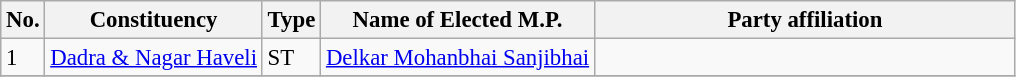<table class="wikitable" style="font-size:95%;">
<tr>
<th>No.</th>
<th>Constituency</th>
<th>Type</th>
<th>Name of Elected M.P.</th>
<th colspan="2" style="width:18em">Party affiliation</th>
</tr>
<tr>
<td>1</td>
<td><a href='#'>Dadra & Nagar Haveli</a></td>
<td>ST</td>
<td><a href='#'>Delkar Mohanbhai Sanjibhai</a></td>
<td></td>
</tr>
<tr>
</tr>
</table>
